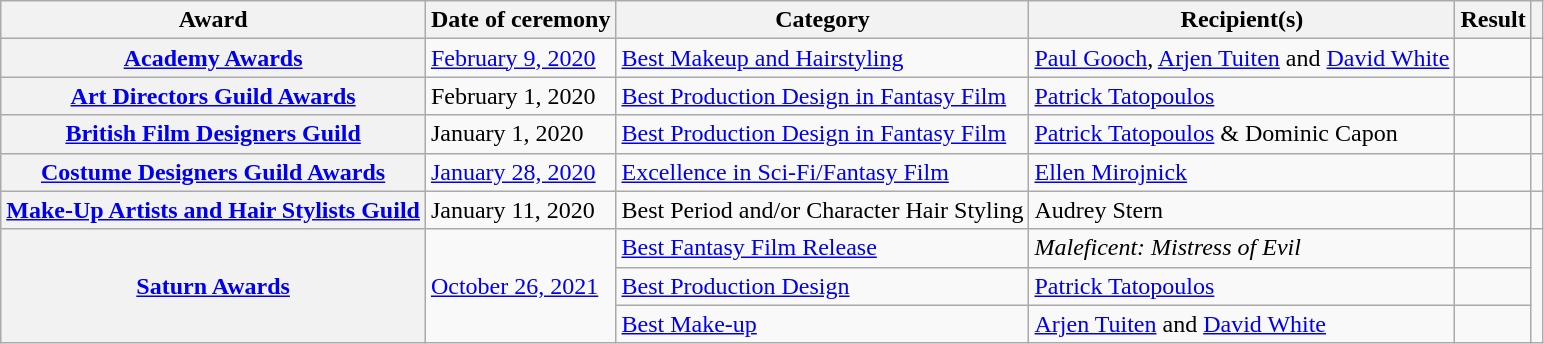<table class="wikitable plainrowheaders">
<tr>
<th scope="col">Award</th>
<th scope="col">Date of ceremony</th>
<th scope="col">Category</th>
<th scope="col">Recipient(s)</th>
<th scope="col">Result</th>
<th scope="col"></th>
</tr>
<tr>
<th scope="row"><a href='#'>Academy Awards</a></th>
<td><a href='#'>February 9, 2020</a></td>
<td><a href='#'>Best Makeup and Hairstyling</a></td>
<td><a href='#'>Paul Gooch</a>, <a href='#'>Arjen Tuiten</a> and <a href='#'>David White</a></td>
<td></td>
<td style="text-align:center;"></td>
</tr>
<tr>
<th scope="row"><a href='#'>Art Directors Guild Awards</a></th>
<td>February 1, 2020</td>
<td><a href='#'>Best Production Design in Fantasy Film</a></td>
<td><a href='#'>Patrick Tatopoulos</a></td>
<td></td>
<td></td>
</tr>
<tr>
<th scope="row"><a href='#'>British Film Designers Guild</a></th>
<td>January 1, 2020</td>
<td><a href='#'>Best Production Design in Fantasy Film</a></td>
<td><a href='#'>Patrick Tatopoulos</a> & Dominic Capon</td>
<td></td>
<td></td>
</tr>
<tr>
<th scope="row"><a href='#'>Costume Designers Guild Awards</a></th>
<td><a href='#'>January 28, 2020</a></td>
<td><a href='#'>Excellence in Sci-Fi/Fantasy Film</a></td>
<td><a href='#'>Ellen Mirojnick</a></td>
<td></td>
<td style="text-align:center;"></td>
</tr>
<tr>
<th scope="row"><a href='#'>Make-Up Artists and Hair Stylists Guild</a></th>
<td>January 11, 2020</td>
<td>Best Period and/or Character Hair Styling</td>
<td>Audrey Stern</td>
<td></td>
<td></td>
</tr>
<tr>
<th scope="row" rowspan="3"><a href='#'>Saturn Awards</a></th>
<td rowspan="3"><a href='#'>October 26, 2021</a></td>
<td><a href='#'>Best Fantasy Film Release</a></td>
<td><em>Maleficent: Mistress of Evil</em></td>
<td></td>
<td rowspan="3" style="text-align:center;"></td>
</tr>
<tr>
<td><a href='#'>Best Production Design</a></td>
<td><a href='#'>Patrick Tatopoulos</a></td>
<td></td>
</tr>
<tr>
<td><a href='#'>Best Make-up</a></td>
<td><a href='#'>Arjen Tuiten</a> and <a href='#'>David White</a></td>
<td></td>
</tr>
</table>
